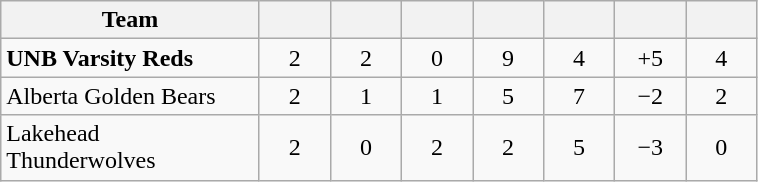<table class="wikitable" style="text-align:center;">
<tr>
<th width=165>Team</th>
<th width=40></th>
<th width=40></th>
<th width=40></th>
<th width=40></th>
<th width=40></th>
<th width=40></th>
<th width=40></th>
</tr>
<tr>
<td style="text-align:left;"><strong>UNB Varsity Reds</strong></td>
<td>2</td>
<td>2</td>
<td>0</td>
<td>9</td>
<td>4</td>
<td>+5</td>
<td>4</td>
</tr>
<tr>
<td style="text-align:left;">Alberta Golden Bears</td>
<td>2</td>
<td>1</td>
<td>1</td>
<td>5</td>
<td>7</td>
<td>−2</td>
<td>2</td>
</tr>
<tr>
<td style="text-align:left;">Lakehead Thunderwolves</td>
<td>2</td>
<td>0</td>
<td>2</td>
<td>2</td>
<td>5</td>
<td>−3</td>
<td>0</td>
</tr>
</table>
